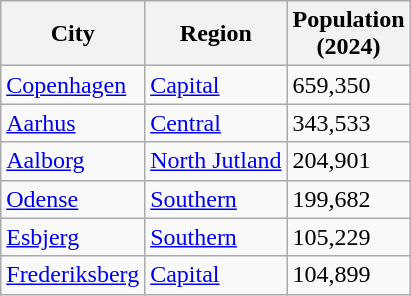<table class="wikitable sortable sticky-header col3right">
<tr>
<th>City</th>
<th>Region</th>
<th>Population<br>(2024)</th>
</tr>
<tr>
<td><a href='#'>Copenhagen</a></td>
<td><a href='#'>Capital</a></td>
<td>659,350</td>
</tr>
<tr>
<td><a href='#'>Aarhus</a></td>
<td><a href='#'>Central</a></td>
<td>343,533</td>
</tr>
<tr>
<td><a href='#'>Aalborg</a></td>
<td><a href='#'>North Jutland</a></td>
<td>204,901</td>
</tr>
<tr>
<td><a href='#'>Odense</a></td>
<td><a href='#'>Southern</a></td>
<td>199,682</td>
</tr>
<tr>
<td><a href='#'>Esbjerg</a></td>
<td><a href='#'>Southern</a></td>
<td>105,229</td>
</tr>
<tr>
<td><a href='#'>Frederiksberg</a></td>
<td><a href='#'>Capital</a></td>
<td>104,899</td>
</tr>
</table>
